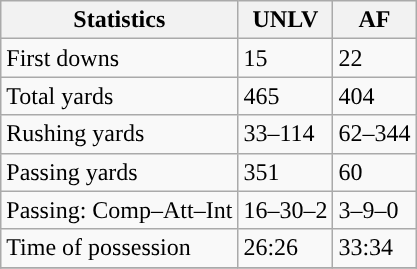<table class="wikitable" style="float: left;">
<tr>
<th>Statistics</th>
<th>UNLV</th>
<th>AF</th>
</tr>
<tr>
<td>First downs</td>
<td>15</td>
<td>22</td>
</tr>
<tr>
<td>Total yards</td>
<td>465</td>
<td>404</td>
</tr>
<tr>
<td>Rushing yards</td>
<td>33–114</td>
<td>62–344</td>
</tr>
<tr>
<td>Passing yards</td>
<td>351</td>
<td>60</td>
</tr>
<tr>
<td>Passing: Comp–Att–Int</td>
<td>16–30–2</td>
<td>3–9–0</td>
</tr>
<tr>
<td>Time of possession</td>
<td>26:26</td>
<td>33:34</td>
</tr>
<tr>
</tr>
</table>
